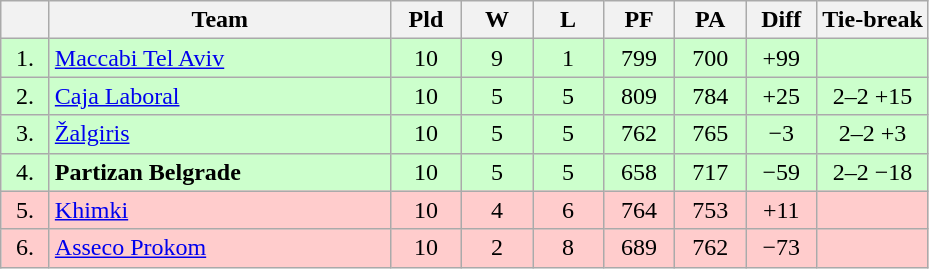<table class="wikitable" style="text-align:center">
<tr>
<th width=25></th>
<th width=220>Team</th>
<th width=40>Pld</th>
<th width=40>W</th>
<th width=40>L</th>
<th width=40>PF</th>
<th width=40>PA</th>
<th width=40>Diff</th>
<th>Tie-break</th>
</tr>
<tr style="background:#ccffcc;">
<td>1.</td>
<td align=left> <a href='#'>Maccabi Tel Aviv</a></td>
<td>10</td>
<td>9</td>
<td>1</td>
<td>799</td>
<td>700</td>
<td>+99</td>
<td></td>
</tr>
<tr style="background:#ccffcc;">
<td>2.</td>
<td align=left> <a href='#'>Caja Laboral</a></td>
<td>10</td>
<td>5</td>
<td>5</td>
<td>809</td>
<td>784</td>
<td>+25</td>
<td>2–2 +15</td>
</tr>
<tr style="background:#ccffcc;">
<td>3.</td>
<td align=left> <a href='#'>Žalgiris</a></td>
<td>10</td>
<td>5</td>
<td>5</td>
<td>762</td>
<td>765</td>
<td>−3</td>
<td>2–2 +3</td>
</tr>
<tr style="background:#ccffcc;">
<td>4.</td>
<td align=left> <strong>Partizan Belgrade</strong></td>
<td>10</td>
<td>5</td>
<td>5</td>
<td>658</td>
<td>717</td>
<td>−59</td>
<td>2–2 −18</td>
</tr>
<tr style="background:#fcc;">
<td>5.</td>
<td align=left> <a href='#'>Khimki</a></td>
<td>10</td>
<td>4</td>
<td>6</td>
<td>764</td>
<td>753</td>
<td>+11</td>
<td></td>
</tr>
<tr style="background:#fcc;">
<td>6.</td>
<td align=left> <a href='#'>Asseco Prokom</a></td>
<td>10</td>
<td>2</td>
<td>8</td>
<td>689</td>
<td>762</td>
<td>−73</td>
<td></td>
</tr>
</table>
